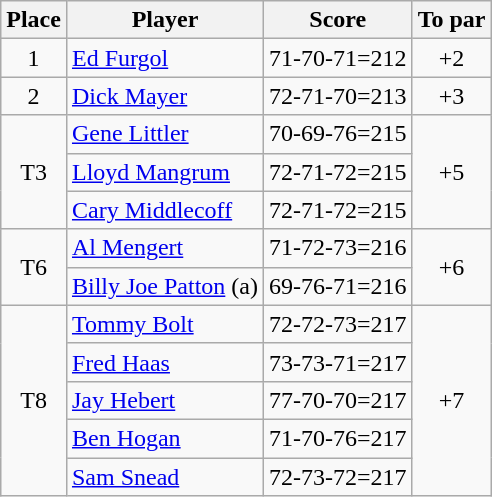<table class=wikitable>
<tr>
<th>Place</th>
<th>Player</th>
<th>Score</th>
<th>To par</th>
</tr>
<tr>
<td align=center>1</td>
<td> <a href='#'>Ed Furgol</a></td>
<td>71-70-71=212</td>
<td align=center>+2</td>
</tr>
<tr>
<td align=center>2</td>
<td> <a href='#'>Dick Mayer</a></td>
<td>72-71-70=213</td>
<td align=center>+3</td>
</tr>
<tr>
<td rowspan=3 align=center>T3</td>
<td> <a href='#'>Gene Littler</a></td>
<td>70-69-76=215</td>
<td rowspan=3 align=center>+5</td>
</tr>
<tr>
<td> <a href='#'>Lloyd Mangrum</a></td>
<td>72-71-72=215</td>
</tr>
<tr>
<td> <a href='#'>Cary Middlecoff</a></td>
<td>72-71-72=215</td>
</tr>
<tr>
<td rowspan=2 align=center>T6</td>
<td> <a href='#'>Al Mengert</a></td>
<td>71-72-73=216</td>
<td rowspan=2 align=center>+6</td>
</tr>
<tr>
<td> <a href='#'>Billy Joe Patton</a> (a)</td>
<td>69-76-71=216</td>
</tr>
<tr>
<td rowspan=5 align=center>T8</td>
<td> <a href='#'>Tommy Bolt</a></td>
<td>72-72-73=217</td>
<td rowspan=5 align=center>+7</td>
</tr>
<tr>
<td> <a href='#'>Fred Haas</a></td>
<td>73-73-71=217</td>
</tr>
<tr>
<td> <a href='#'>Jay Hebert</a></td>
<td>77-70-70=217</td>
</tr>
<tr>
<td> <a href='#'>Ben Hogan</a></td>
<td>71-70-76=217</td>
</tr>
<tr>
<td> <a href='#'>Sam Snead</a></td>
<td>72-73-72=217</td>
</tr>
</table>
